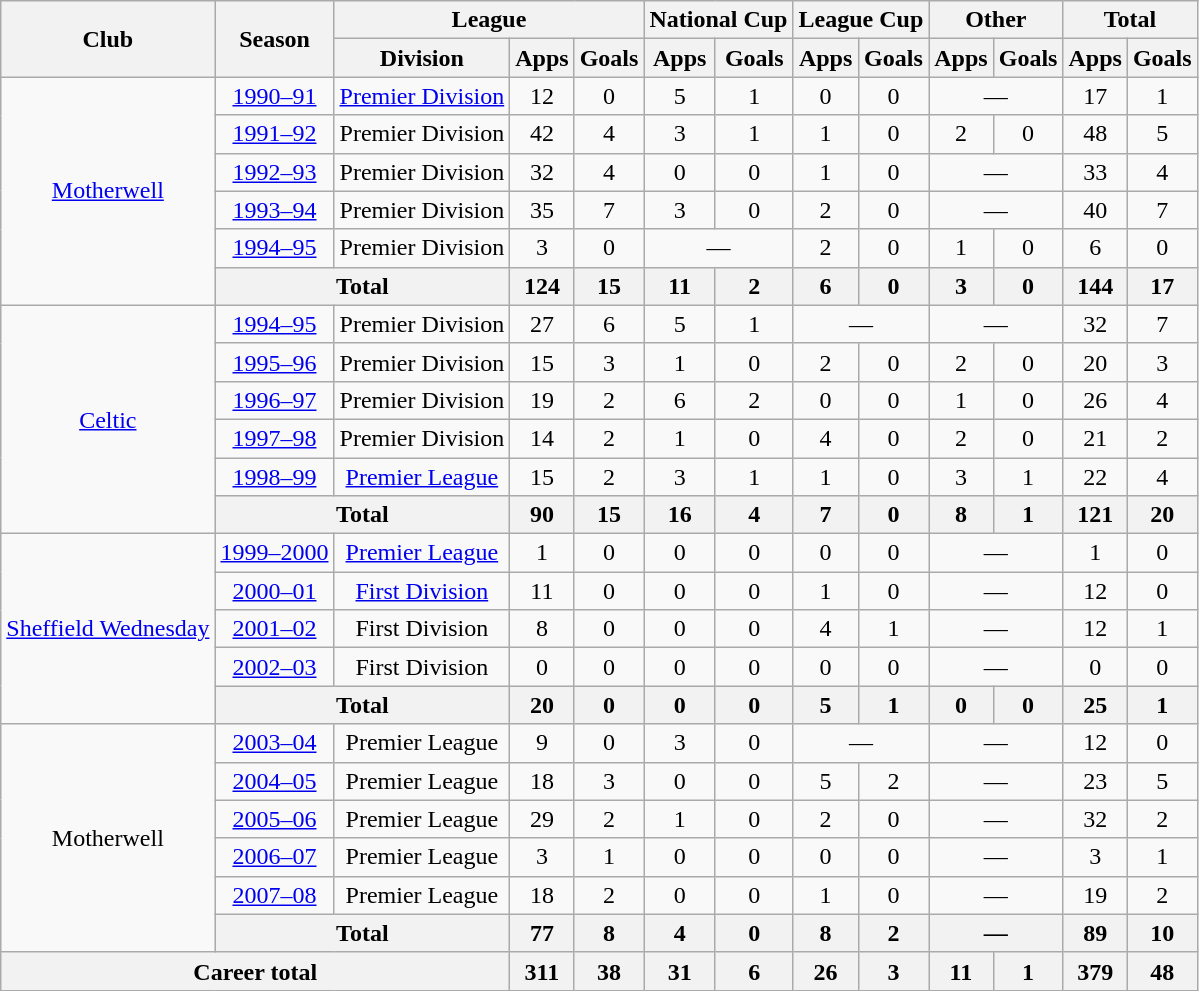<table class="wikitable" style="text-align:center">
<tr>
<th rowspan="2">Club</th>
<th rowspan="2">Season</th>
<th colspan="3">League</th>
<th colspan="2">National Cup</th>
<th colspan="2">League Cup</th>
<th colspan="2">Other</th>
<th colspan="2">Total</th>
</tr>
<tr>
<th>Division</th>
<th>Apps</th>
<th>Goals</th>
<th>Apps</th>
<th>Goals</th>
<th>Apps</th>
<th>Goals</th>
<th>Apps</th>
<th>Goals</th>
<th>Apps</th>
<th>Goals</th>
</tr>
<tr>
<td rowspan="6"><a href='#'>Motherwell</a></td>
<td><a href='#'>1990–91</a></td>
<td><a href='#'>Premier Division</a></td>
<td>12</td>
<td>0</td>
<td>5</td>
<td>1</td>
<td>0</td>
<td>0</td>
<td colspan="2">—</td>
<td>17</td>
<td>1</td>
</tr>
<tr>
<td><a href='#'>1991–92</a></td>
<td>Premier Division</td>
<td>42</td>
<td>4</td>
<td>3</td>
<td>1</td>
<td>1</td>
<td>0</td>
<td>2</td>
<td>0</td>
<td>48</td>
<td>5</td>
</tr>
<tr>
<td><a href='#'>1992–93</a></td>
<td>Premier Division</td>
<td>32</td>
<td>4</td>
<td>0</td>
<td>0</td>
<td>1</td>
<td>0</td>
<td colspan="2">—</td>
<td>33</td>
<td>4</td>
</tr>
<tr>
<td><a href='#'>1993–94</a></td>
<td>Premier Division</td>
<td>35</td>
<td>7</td>
<td>3</td>
<td>0</td>
<td>2</td>
<td>0</td>
<td colspan="2">—</td>
<td>40</td>
<td>7</td>
</tr>
<tr>
<td><a href='#'>1994–95</a></td>
<td>Premier Division</td>
<td>3</td>
<td>0</td>
<td colspan="2">—</td>
<td>2</td>
<td>0</td>
<td>1</td>
<td>0</td>
<td>6</td>
<td>0</td>
</tr>
<tr>
<th colspan="2">Total</th>
<th>124</th>
<th>15</th>
<th>11</th>
<th>2</th>
<th>6</th>
<th>0</th>
<th>3</th>
<th>0</th>
<th>144</th>
<th>17</th>
</tr>
<tr>
<td rowspan="6"><a href='#'>Celtic</a></td>
<td><a href='#'>1994–95</a></td>
<td>Premier Division</td>
<td>27</td>
<td>6</td>
<td>5</td>
<td>1</td>
<td colspan="2">—</td>
<td colspan="2">—</td>
<td>32</td>
<td>7</td>
</tr>
<tr>
<td><a href='#'>1995–96</a></td>
<td>Premier Division</td>
<td>15</td>
<td>3</td>
<td>1</td>
<td>0</td>
<td>2</td>
<td>0</td>
<td>2</td>
<td>0</td>
<td>20</td>
<td>3</td>
</tr>
<tr>
<td><a href='#'>1996–97</a></td>
<td>Premier Division</td>
<td>19</td>
<td>2</td>
<td>6</td>
<td>2</td>
<td>0</td>
<td>0</td>
<td>1</td>
<td>0</td>
<td>26</td>
<td>4</td>
</tr>
<tr>
<td><a href='#'>1997–98</a></td>
<td>Premier Division</td>
<td>14</td>
<td>2</td>
<td>1</td>
<td>0</td>
<td>4</td>
<td>0</td>
<td>2</td>
<td>0</td>
<td>21</td>
<td>2</td>
</tr>
<tr>
<td><a href='#'>1998–99</a></td>
<td><a href='#'>Premier League</a></td>
<td>15</td>
<td>2</td>
<td>3</td>
<td>1</td>
<td>1</td>
<td>0</td>
<td>3</td>
<td>1</td>
<td>22</td>
<td>4</td>
</tr>
<tr>
<th colspan="2">Total</th>
<th>90</th>
<th>15</th>
<th>16</th>
<th>4</th>
<th>7</th>
<th>0</th>
<th>8</th>
<th>1</th>
<th>121</th>
<th>20</th>
</tr>
<tr>
<td rowspan="5"><a href='#'>Sheffield Wednesday</a></td>
<td><a href='#'>1999–2000</a></td>
<td><a href='#'>Premier League</a></td>
<td>1</td>
<td>0</td>
<td>0</td>
<td>0</td>
<td>0</td>
<td>0</td>
<td colspan="2">—</td>
<td>1</td>
<td>0</td>
</tr>
<tr>
<td><a href='#'>2000–01</a></td>
<td><a href='#'>First Division</a></td>
<td>11</td>
<td>0</td>
<td>0</td>
<td>0</td>
<td>1</td>
<td>0</td>
<td colspan="2">—</td>
<td>12</td>
<td>0</td>
</tr>
<tr>
<td><a href='#'>2001–02</a></td>
<td>First Division</td>
<td>8</td>
<td>0</td>
<td>0</td>
<td>0</td>
<td>4</td>
<td>1</td>
<td colspan="2">—</td>
<td>12</td>
<td>1</td>
</tr>
<tr>
<td><a href='#'>2002–03</a></td>
<td>First Division</td>
<td>0</td>
<td>0</td>
<td>0</td>
<td>0</td>
<td>0</td>
<td>0</td>
<td colspan="2">—</td>
<td>0</td>
<td>0</td>
</tr>
<tr>
<th colspan="2">Total</th>
<th>20</th>
<th>0</th>
<th>0</th>
<th>0</th>
<th>5</th>
<th>1</th>
<th>0</th>
<th>0</th>
<th>25</th>
<th>1</th>
</tr>
<tr>
<td rowspan="6">Motherwell</td>
<td><a href='#'>2003–04</a></td>
<td>Premier League</td>
<td>9</td>
<td>0</td>
<td>3</td>
<td>0</td>
<td colspan="2">—</td>
<td colspan="2">—</td>
<td>12</td>
<td>0</td>
</tr>
<tr>
<td><a href='#'>2004–05</a></td>
<td>Premier League</td>
<td>18</td>
<td>3</td>
<td>0</td>
<td>0</td>
<td>5</td>
<td>2</td>
<td colspan="2">—</td>
<td>23</td>
<td>5</td>
</tr>
<tr>
<td><a href='#'>2005–06</a></td>
<td>Premier League</td>
<td>29</td>
<td>2</td>
<td>1</td>
<td>0</td>
<td>2</td>
<td>0</td>
<td colspan="2">—</td>
<td>32</td>
<td>2</td>
</tr>
<tr>
<td><a href='#'>2006–07</a></td>
<td>Premier League</td>
<td>3</td>
<td>1</td>
<td>0</td>
<td>0</td>
<td>0</td>
<td>0</td>
<td colspan="2">—</td>
<td>3</td>
<td>1</td>
</tr>
<tr>
<td><a href='#'>2007–08</a></td>
<td>Premier League</td>
<td>18</td>
<td>2</td>
<td>0</td>
<td>0</td>
<td>1</td>
<td>0</td>
<td colspan="2">—</td>
<td>19</td>
<td>2</td>
</tr>
<tr>
<th colspan="2">Total</th>
<th>77</th>
<th>8</th>
<th>4</th>
<th>0</th>
<th>8</th>
<th>2</th>
<th colspan="2">—</th>
<th>89</th>
<th>10</th>
</tr>
<tr>
<th colspan="3">Career total</th>
<th>311</th>
<th>38</th>
<th>31</th>
<th>6</th>
<th>26</th>
<th>3</th>
<th>11</th>
<th>1</th>
<th>379</th>
<th>48</th>
</tr>
</table>
